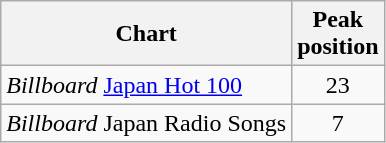<table class="wikitable">
<tr>
<th>Chart</th>
<th>Peak<br>position</th>
</tr>
<tr>
<td><em>Billboard</em> <a href='#'>Japan Hot 100</a></td>
<td align="center">23</td>
</tr>
<tr>
<td><em>Billboard</em> Japan Radio Songs</td>
<td align="center">7</td>
</tr>
</table>
